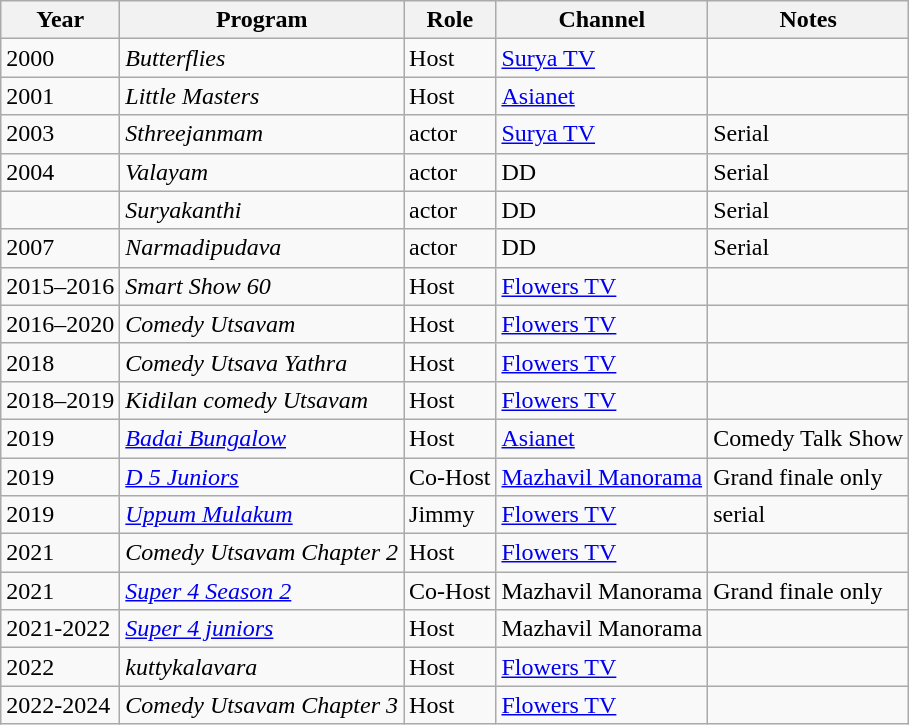<table class="wikitable sortable">
<tr>
<th scope="col">Year</th>
<th scope="col">Program</th>
<th scope="col">Role</th>
<th scope="col">Channel</th>
<th class="unsortable" scope="col">Notes</th>
</tr>
<tr>
<td>2000</td>
<td><em>Butterflies</em></td>
<td>Host</td>
<td><a href='#'>Surya TV</a></td>
<td></td>
</tr>
<tr>
<td>2001</td>
<td><em>Little Masters</em></td>
<td>Host</td>
<td><a href='#'>Asianet</a></td>
<td></td>
</tr>
<tr>
<td>2003</td>
<td><em>Sthreejanmam</em></td>
<td>actor</td>
<td><a href='#'>Surya TV</a></td>
<td>Serial</td>
</tr>
<tr>
<td>2004</td>
<td><em>Valayam</em></td>
<td>actor</td>
<td>DD</td>
<td>Serial</td>
</tr>
<tr>
<td></td>
<td><em>Suryakanthi</em></td>
<td>actor</td>
<td>DD</td>
<td>Serial</td>
</tr>
<tr>
<td>2007</td>
<td><em>Narmadipudava</em></td>
<td>actor</td>
<td>DD</td>
<td>Serial</td>
</tr>
<tr>
<td>2015–2016</td>
<td><em>Smart Show 60</em></td>
<td>Host</td>
<td><a href='#'>Flowers TV</a></td>
<td></td>
</tr>
<tr>
<td>2016–2020</td>
<td><em>Comedy Utsavam</em></td>
<td>Host</td>
<td><a href='#'>Flowers TV</a></td>
<td></td>
</tr>
<tr>
<td>2018</td>
<td><em>Comedy Utsava Yathra</em></td>
<td>Host</td>
<td><a href='#'>Flowers TV</a></td>
<td></td>
</tr>
<tr>
<td>2018–2019</td>
<td><em>Kidilan comedy Utsavam</em></td>
<td>Host</td>
<td><a href='#'>Flowers TV</a></td>
<td></td>
</tr>
<tr>
<td>2019</td>
<td><em><a href='#'>Badai Bungalow</a></em></td>
<td>Host</td>
<td><a href='#'>Asianet</a></td>
<td>Comedy Talk Show</td>
</tr>
<tr>
<td>2019</td>
<td><em><a href='#'>D 5 Juniors</a></em></td>
<td>Co-Host</td>
<td><a href='#'>Mazhavil Manorama</a></td>
<td>Grand finale only</td>
</tr>
<tr>
<td>2019</td>
<td><em><a href='#'>Uppum Mulakum</a></em></td>
<td>Jimmy</td>
<td><a href='#'>Flowers TV</a></td>
<td>serial</td>
</tr>
<tr>
<td>2021</td>
<td><em>Comedy Utsavam Chapter 2</em></td>
<td>Host</td>
<td><a href='#'>Flowers TV</a></td>
<td></td>
</tr>
<tr>
<td>2021</td>
<td><em><a href='#'>Super 4 Season 2</a></em></td>
<td>Co-Host</td>
<td>Mazhavil Manorama</td>
<td>Grand finale only</td>
</tr>
<tr>
<td>2021-2022</td>
<td><em><a href='#'>Super 4 juniors</a></em></td>
<td>Host</td>
<td>Mazhavil Manorama</td>
<td></td>
</tr>
<tr>
<td>2022</td>
<td><em>kuttykalavara</em></td>
<td>Host</td>
<td><a href='#'>Flowers TV</a></td>
<td></td>
</tr>
<tr>
<td>2022-2024</td>
<td><em>Comedy Utsavam Chapter 3</em></td>
<td>Host</td>
<td><a href='#'>Flowers TV</a></td>
<td></td>
</tr>
</table>
